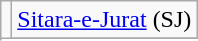<table class="wikitable">
<tr>
<td rowspan=2></td>
<td><a href='#'>Sitara-e-Jurat</a> (SJ)</td>
</tr>
<tr>
</tr>
</table>
